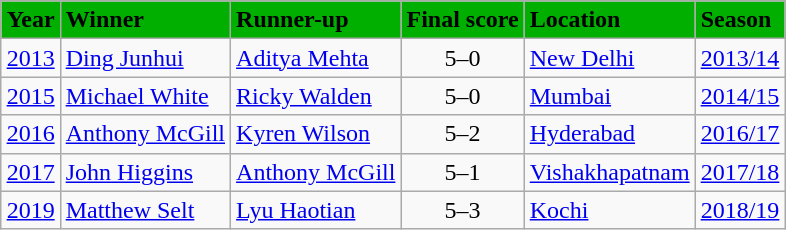<table class="wikitable" style="margin: auto">
<tr>
<th style="text-align: center; background-color: #00af00">Year</th>
<th style="text-align: left; background-color: #00af00">Winner</th>
<th style="text-align: left; background-color: #00af00">Runner-up</th>
<th style="text-align: left; background-color: #00af00">Final score</th>
<th style="text-align: left; background-color: #00af00">Location</th>
<th style="text-align: left; background-color: #00af00">Season</th>
</tr>
<tr>
<td><a href='#'>2013</a></td>
<td> <a href='#'>Ding Junhui</a></td>
<td> <a href='#'>Aditya Mehta</a></td>
<td style="text-align: center">5–0</td>
<td><a href='#'>New Delhi</a></td>
<td><a href='#'>2013/14</a></td>
</tr>
<tr>
<td><a href='#'>2015</a></td>
<td>  <a href='#'>Michael White</a></td>
<td>  <a href='#'>Ricky Walden</a></td>
<td style="text-align: center">5–0</td>
<td><a href='#'>Mumbai</a></td>
<td><a href='#'>2014/15</a></td>
</tr>
<tr>
<td><a href='#'>2016</a></td>
<td> <a href='#'>Anthony McGill</a></td>
<td> <a href='#'>Kyren Wilson</a></td>
<td style="text-align: center">5–2</td>
<td><a href='#'>Hyderabad</a></td>
<td><a href='#'>2016/17</a></td>
</tr>
<tr>
<td><a href='#'>2017</a></td>
<td> <a href='#'>John Higgins</a></td>
<td> <a href='#'>Anthony McGill</a></td>
<td style="text-align: center">5–1</td>
<td><a href='#'>Vishakhapatnam</a></td>
<td><a href='#'>2017/18</a></td>
</tr>
<tr>
<td><a href='#'>2019</a></td>
<td> <a href='#'>Matthew Selt</a></td>
<td> <a href='#'>Lyu Haotian</a></td>
<td style="text-align: center">5–3</td>
<td><a href='#'>Kochi</a></td>
<td><a href='#'>2018/19</a></td>
</tr>
</table>
